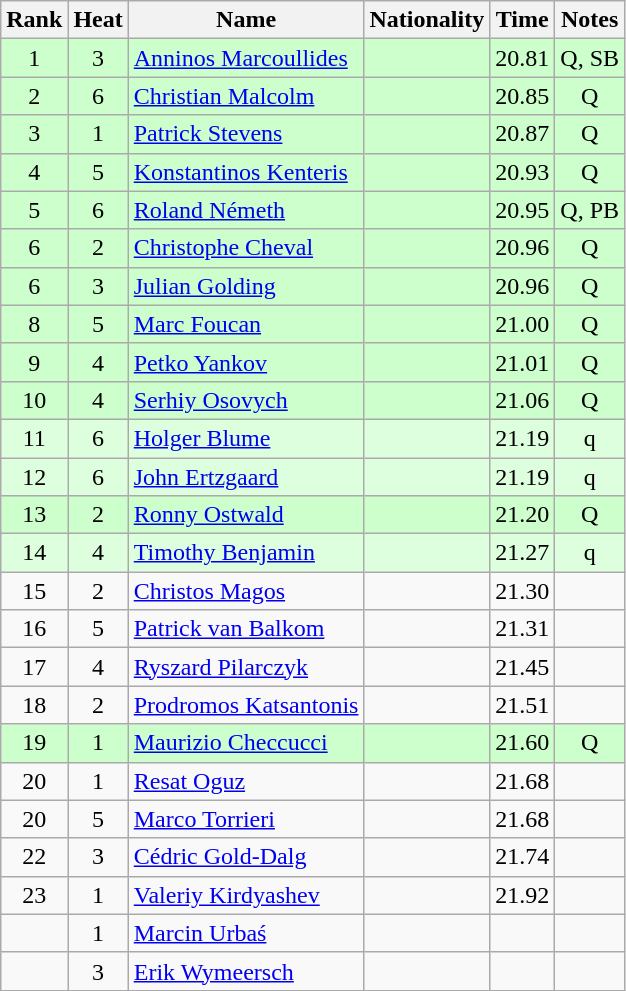<table class="wikitable sortable" style="text-align:center">
<tr>
<th>Rank</th>
<th>Heat</th>
<th>Name</th>
<th>Nationality</th>
<th>Time</th>
<th>Notes</th>
</tr>
<tr bgcolor=ccffcc>
<td>1</td>
<td>3</td>
<td align="left"><a href='#'>Anninos Marcoullides</a></td>
<td align=left></td>
<td>20.81</td>
<td>Q, SB</td>
</tr>
<tr bgcolor=ccffcc>
<td>2</td>
<td>6</td>
<td align="left"><a href='#'>Christian Malcolm</a></td>
<td align=left></td>
<td>20.85</td>
<td>Q</td>
</tr>
<tr bgcolor=ccffcc>
<td>3</td>
<td>1</td>
<td align="left"><a href='#'>Patrick Stevens</a></td>
<td align=left></td>
<td>20.87</td>
<td>Q</td>
</tr>
<tr bgcolor=ccffcc>
<td>4</td>
<td>5</td>
<td align="left"><a href='#'>Konstantinos Kenteris</a></td>
<td align=left></td>
<td>20.93</td>
<td>Q</td>
</tr>
<tr bgcolor=ccffcc>
<td>5</td>
<td>6</td>
<td align="left"><a href='#'>Roland Németh</a></td>
<td align=left></td>
<td>20.95</td>
<td>Q, PB</td>
</tr>
<tr bgcolor=ccffcc>
<td>6</td>
<td>2</td>
<td align="left"><a href='#'>Christophe Cheval</a></td>
<td align=left></td>
<td>20.96</td>
<td>Q</td>
</tr>
<tr bgcolor=ccffcc>
<td>6</td>
<td>3</td>
<td align="left"><a href='#'>Julian Golding</a></td>
<td align=left></td>
<td>20.96</td>
<td>Q</td>
</tr>
<tr bgcolor=ccffcc>
<td>8</td>
<td>5</td>
<td align="left"><a href='#'>Marc Foucan</a></td>
<td align=left></td>
<td>21.00</td>
<td>Q</td>
</tr>
<tr bgcolor=ccffcc>
<td>9</td>
<td>4</td>
<td align="left"><a href='#'>Petko Yankov</a></td>
<td align=left></td>
<td>21.01</td>
<td>Q</td>
</tr>
<tr bgcolor=ccffcc>
<td>10</td>
<td>4</td>
<td align="left"><a href='#'>Serhiy Osovych</a></td>
<td align=left></td>
<td>21.06</td>
<td>Q</td>
</tr>
<tr bgcolor=ddffdd>
<td>11</td>
<td>6</td>
<td align="left"><a href='#'>Holger Blume</a></td>
<td align=left></td>
<td>21.19</td>
<td>q</td>
</tr>
<tr bgcolor=ddffdd>
<td>12</td>
<td>6</td>
<td align="left"><a href='#'>John Ertzgaard</a></td>
<td align=left></td>
<td>21.19</td>
<td>q</td>
</tr>
<tr bgcolor=ccffcc>
<td>13</td>
<td>2</td>
<td align="left"><a href='#'>Ronny Ostwald</a></td>
<td align=left></td>
<td>21.20</td>
<td>Q</td>
</tr>
<tr bgcolor=ddffdd>
<td>14</td>
<td>4</td>
<td align="left"><a href='#'>Timothy Benjamin</a></td>
<td align=left></td>
<td>21.27</td>
<td>q</td>
</tr>
<tr>
<td>15</td>
<td>2</td>
<td align="left"><a href='#'>Christos Magos</a></td>
<td align=left></td>
<td>21.30</td>
<td></td>
</tr>
<tr>
<td>16</td>
<td>5</td>
<td align="left"><a href='#'>Patrick van Balkom</a></td>
<td align=left></td>
<td>21.31</td>
<td></td>
</tr>
<tr>
<td>17</td>
<td>4</td>
<td align="left"><a href='#'>Ryszard Pilarczyk</a></td>
<td align=left></td>
<td>21.45</td>
<td></td>
</tr>
<tr>
<td>18</td>
<td>2</td>
<td align="left"><a href='#'>Prodromos Katsantonis</a></td>
<td align=left></td>
<td>21.51</td>
<td></td>
</tr>
<tr bgcolor=ccffcc>
<td>19</td>
<td>1</td>
<td align="left"><a href='#'>Maurizio Checcucci</a></td>
<td align=left></td>
<td>21.60</td>
<td>Q</td>
</tr>
<tr>
<td>20</td>
<td>1</td>
<td align="left"><a href='#'>Resat Oguz</a></td>
<td align=left></td>
<td>21.68</td>
<td></td>
</tr>
<tr>
<td>20</td>
<td>5</td>
<td align="left"><a href='#'>Marco Torrieri</a></td>
<td align=left></td>
<td>21.68</td>
<td></td>
</tr>
<tr>
<td>22</td>
<td>3</td>
<td align="left"><a href='#'>Cédric Gold-Dalg</a></td>
<td align=left></td>
<td>21.74</td>
<td></td>
</tr>
<tr>
<td>23</td>
<td>1</td>
<td align="left"><a href='#'>Valeriy Kirdyashev</a></td>
<td align=left></td>
<td>21.92</td>
<td></td>
</tr>
<tr>
<td></td>
<td>1</td>
<td align="left"><a href='#'>Marcin Urbaś</a></td>
<td align=left></td>
<td></td>
<td></td>
</tr>
<tr>
<td></td>
<td>3</td>
<td align="left"><a href='#'>Erik Wymeersch</a></td>
<td align=left></td>
<td></td>
<td></td>
</tr>
</table>
